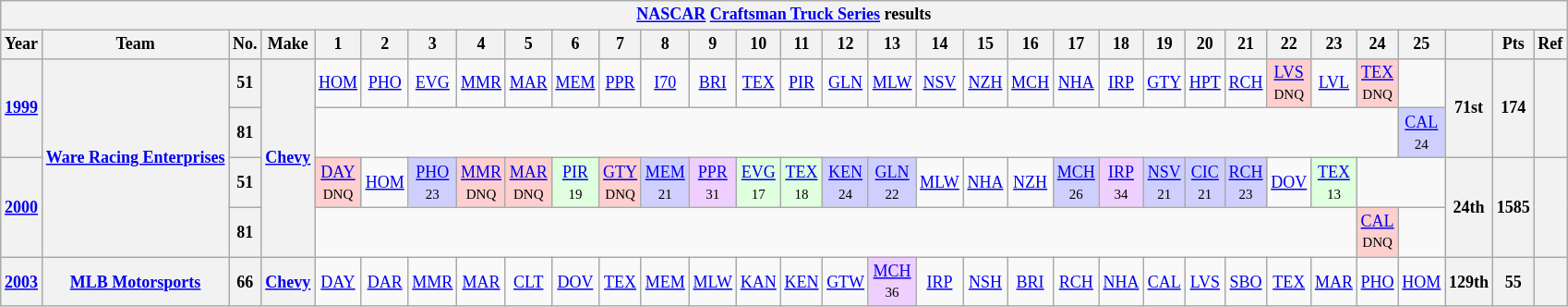<table class="wikitable" style="text-align:center; font-size:75%">
<tr>
<th colspan=45><a href='#'>NASCAR</a> <a href='#'>Craftsman Truck Series</a> results</th>
</tr>
<tr>
<th>Year</th>
<th>Team</th>
<th>No.</th>
<th>Make</th>
<th>1</th>
<th>2</th>
<th>3</th>
<th>4</th>
<th>5</th>
<th>6</th>
<th>7</th>
<th>8</th>
<th>9</th>
<th>10</th>
<th>11</th>
<th>12</th>
<th>13</th>
<th>14</th>
<th>15</th>
<th>16</th>
<th>17</th>
<th>18</th>
<th>19</th>
<th>20</th>
<th>21</th>
<th>22</th>
<th>23</th>
<th>24</th>
<th>25</th>
<th></th>
<th>Pts</th>
<th>Ref</th>
</tr>
<tr>
<th rowspan=2><a href='#'>1999</a></th>
<th rowspan=4><a href='#'>Ware Racing Enterprises</a></th>
<th>51</th>
<th rowspan=4><a href='#'>Chevy</a></th>
<td><a href='#'>HOM</a></td>
<td><a href='#'>PHO</a></td>
<td><a href='#'>EVG</a></td>
<td><a href='#'>MMR</a></td>
<td><a href='#'>MAR</a></td>
<td><a href='#'>MEM</a></td>
<td><a href='#'>PPR</a></td>
<td><a href='#'>I70</a></td>
<td><a href='#'>BRI</a></td>
<td><a href='#'>TEX</a></td>
<td><a href='#'>PIR</a></td>
<td><a href='#'>GLN</a></td>
<td><a href='#'>MLW</a></td>
<td><a href='#'>NSV</a></td>
<td><a href='#'>NZH</a></td>
<td><a href='#'>MCH</a></td>
<td><a href='#'>NHA</a></td>
<td><a href='#'>IRP</a></td>
<td><a href='#'>GTY</a></td>
<td><a href='#'>HPT</a></td>
<td><a href='#'>RCH</a></td>
<td style="background:#FFCFCF;"><a href='#'>LVS</a><br><small>DNQ</small></td>
<td><a href='#'>LVL</a></td>
<td style="background:#FFCFCF;"><a href='#'>TEX</a><br><small>DNQ</small></td>
<td></td>
<th rowspan=2>71st</th>
<th rowspan=2>174</th>
<th rowspan=2></th>
</tr>
<tr>
<th>81</th>
<td colspan=24></td>
<td style="background:#CFCFFF;"><a href='#'>CAL</a><br><small>24</small></td>
</tr>
<tr>
<th rowspan=2><a href='#'>2000</a></th>
<th>51</th>
<td style="background:#FFCFCF;"><a href='#'>DAY</a><br><small>DNQ</small></td>
<td><a href='#'>HOM</a></td>
<td style="background:#CFCFFF;"><a href='#'>PHO</a><br><small>23</small></td>
<td style="background:#FFCFCF;"><a href='#'>MMR</a><br><small>DNQ</small></td>
<td style="background:#FFCFCF;"><a href='#'>MAR</a><br><small>DNQ</small></td>
<td style="background:#DFFFDF;"><a href='#'>PIR</a><br><small>19</small></td>
<td style="background:#FFCFCF;"><a href='#'>GTY</a><br><small>DNQ</small></td>
<td style="background:#CFCFFF;"><a href='#'>MEM</a><br><small>21</small></td>
<td style="background:#EFCFFF;"><a href='#'>PPR</a><br><small>31</small></td>
<td style="background:#DFFFDF;"><a href='#'>EVG</a><br><small>17</small></td>
<td style="background:#DFFFDF;"><a href='#'>TEX</a><br><small>18</small></td>
<td style="background:#CFCFFF;"><a href='#'>KEN</a><br><small>24</small></td>
<td style="background:#CFCFFF;"><a href='#'>GLN</a><br><small>22</small></td>
<td><a href='#'>MLW</a></td>
<td><a href='#'>NHA</a></td>
<td><a href='#'>NZH</a></td>
<td style="background:#CFCFFF;"><a href='#'>MCH</a><br><small>26</small></td>
<td style="background:#EFCFFF;"><a href='#'>IRP</a><br><small>34</small></td>
<td style="background:#CFCFFF;"><a href='#'>NSV</a><br><small>21</small></td>
<td style="background:#CFCFFF;"><a href='#'>CIC</a><br><small>21</small></td>
<td style="background:#CFCFFF;"><a href='#'>RCH</a><br><small>23</small></td>
<td><a href='#'>DOV</a></td>
<td style="background:#DFFFDF;"><a href='#'>TEX</a><br><small>13</small></td>
<td colspan=2></td>
<th rowspan=2>24th</th>
<th rowspan=2>1585</th>
<th rowspan=2></th>
</tr>
<tr>
<th>81</th>
<td colspan=23></td>
<td style="background:#FFCFCF;"><a href='#'>CAL</a><br><small>DNQ</small></td>
<td></td>
</tr>
<tr>
<th><a href='#'>2003</a></th>
<th><a href='#'>MLB Motorsports</a></th>
<th>66</th>
<th><a href='#'>Chevy</a></th>
<td><a href='#'>DAY</a></td>
<td><a href='#'>DAR</a></td>
<td><a href='#'>MMR</a></td>
<td><a href='#'>MAR</a></td>
<td><a href='#'>CLT</a></td>
<td><a href='#'>DOV</a></td>
<td><a href='#'>TEX</a></td>
<td><a href='#'>MEM</a></td>
<td><a href='#'>MLW</a></td>
<td><a href='#'>KAN</a></td>
<td><a href='#'>KEN</a></td>
<td><a href='#'>GTW</a></td>
<td style="background:#EFCFFF;"><a href='#'>MCH</a><br><small>36</small></td>
<td><a href='#'>IRP</a></td>
<td><a href='#'>NSH</a></td>
<td><a href='#'>BRI</a></td>
<td><a href='#'>RCH</a></td>
<td><a href='#'>NHA</a></td>
<td><a href='#'>CAL</a></td>
<td><a href='#'>LVS</a></td>
<td><a href='#'>SBO</a></td>
<td><a href='#'>TEX</a></td>
<td><a href='#'>MAR</a></td>
<td><a href='#'>PHO</a></td>
<td><a href='#'>HOM</a></td>
<th>129th</th>
<th>55</th>
<th></th>
</tr>
</table>
